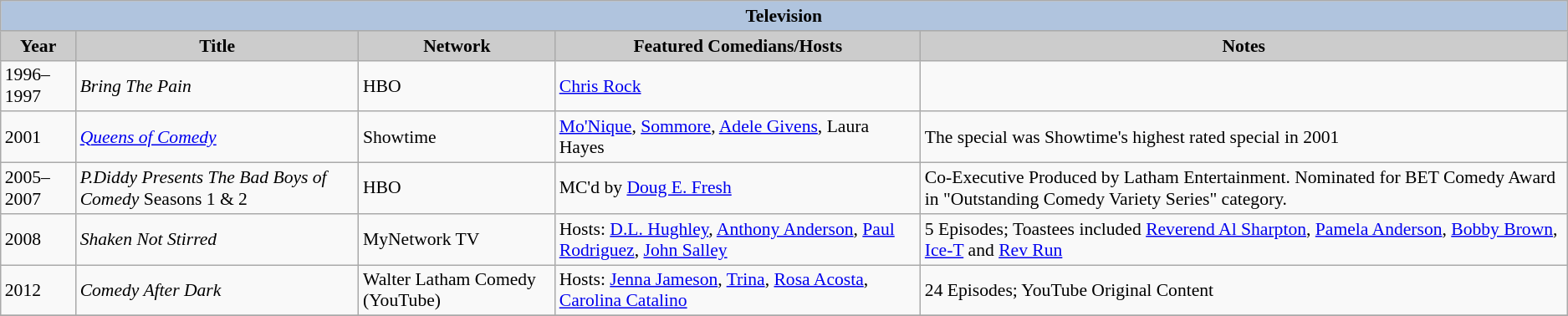<table class="wikitable" style="font-size:90%">
<tr style="text-align:center;">
<th colspan=5 style="background:#B0C4DE;">Television</th>
</tr>
<tr style="text-align:center;">
<th style="background:#ccc;">Year</th>
<th style="background:#ccc;">Title</th>
<th style="background:#ccc;">Network</th>
<th style="background:#ccc;">Featured Comedians/Hosts</th>
<th style="background:#ccc;">Notes</th>
</tr>
<tr>
<td>1996–1997</td>
<td><em>Bring The Pain</em></td>
<td>HBO</td>
<td><a href='#'>Chris Rock</a></td>
<td></td>
</tr>
<tr>
<td>2001</td>
<td><em><a href='#'>Queens of Comedy</a></em></td>
<td>Showtime</td>
<td><a href='#'>Mo'Nique</a>, <a href='#'>Sommore</a>, <a href='#'>Adele Givens</a>, Laura Hayes</td>
<td>The special was Showtime's highest rated special in 2001 </td>
</tr>
<tr>
<td>2005–2007</td>
<td><em>P.Diddy Presents The Bad Boys of Comedy</em>  Seasons 1 & 2</td>
<td>HBO</td>
<td>MC'd by <a href='#'>Doug E. Fresh</a></td>
<td>Co-Executive Produced by Latham Entertainment. Nominated for BET Comedy Award in "Outstanding Comedy Variety Series" category.</td>
</tr>
<tr>
<td>2008</td>
<td><em>Shaken Not Stirred</em></td>
<td>MyNetwork TV</td>
<td>Hosts: <a href='#'>D.L. Hughley</a>, <a href='#'>Anthony Anderson</a>, <a href='#'>Paul Rodriguez</a>, <a href='#'>John Salley</a></td>
<td>5 Episodes; Toastees included <a href='#'>Reverend Al Sharpton</a>, <a href='#'>Pamela Anderson</a>, <a href='#'>Bobby Brown</a>, <a href='#'>Ice-T</a> and <a href='#'>Rev Run</a></td>
</tr>
<tr>
<td>2012</td>
<td><em>Comedy After Dark</em></td>
<td>Walter Latham Comedy (YouTube)</td>
<td>Hosts: <a href='#'>Jenna Jameson</a>, <a href='#'>Trina</a>, <a href='#'>Rosa Acosta</a>, <a href='#'>Carolina Catalino</a></td>
<td>24 Episodes; YouTube Original Content </td>
</tr>
<tr>
</tr>
</table>
